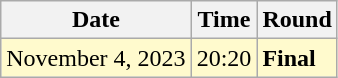<table class="wikitable">
<tr>
<th>Date</th>
<th>Time</th>
<th>Round</th>
</tr>
<tr style=background:lemonchiffon>
<td>November 4, 2023</td>
<td>20:20</td>
<td><strong>Final</strong></td>
</tr>
</table>
